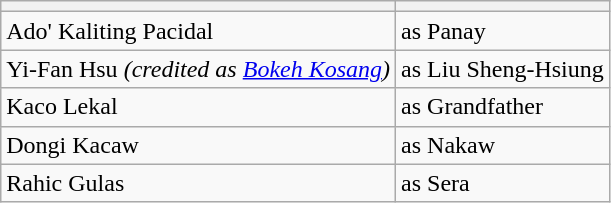<table class=wikitable>
<tr>
<th></th>
<th></th>
</tr>
<tr>
<td>Ado' Kaliting Pacidal</td>
<td>as Panay</td>
</tr>
<tr>
<td>Yi-Fan Hsu <em>(credited as <a href='#'>Bokeh Kosang</a>)</em></td>
<td>as Liu Sheng-Hsiung</td>
</tr>
<tr>
<td>Kaco Lekal</td>
<td>as Grandfather</td>
</tr>
<tr>
<td>Dongi Kacaw</td>
<td>as Nakaw</td>
</tr>
<tr>
<td>Rahic Gulas</td>
<td>as Sera</td>
</tr>
</table>
